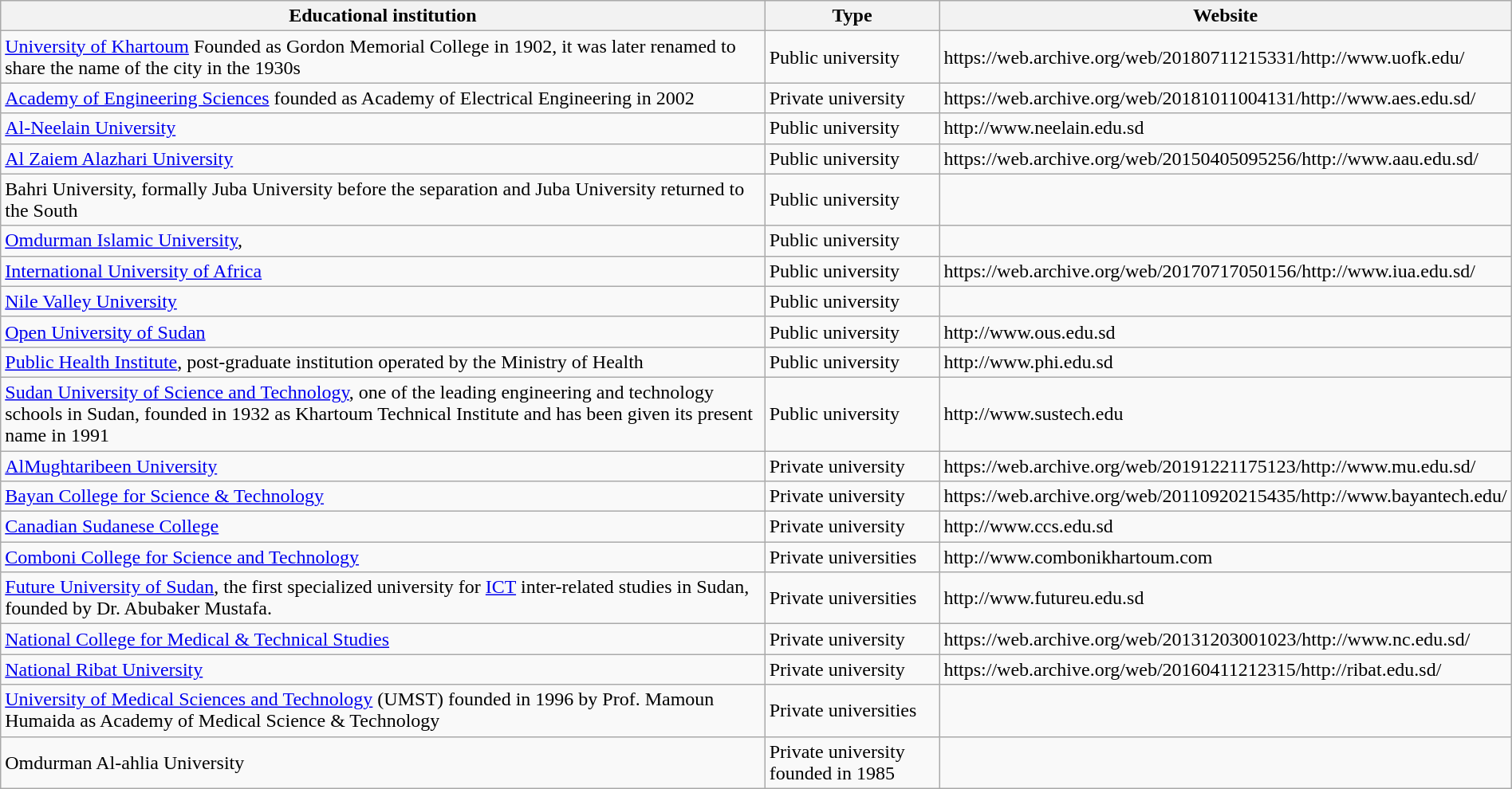<table align="center" class="wikitable" style="width:100%;margin:auto;">
<tr bgcolor="#EFEFEF">
<th>Educational institution</th>
<th>Type</th>
<th>Website</th>
</tr>
<tr>
<td><a href='#'>University of Khartoum</a> Founded as Gordon Memorial College in 1902, it was later renamed to share the name of the city in the 1930s</td>
<td>Public university</td>
<td>https://web.archive.org/web/20180711215331/http://www.uofk.edu/</td>
</tr>
<tr>
<td><a href='#'>Academy of Engineering Sciences</a> founded as Academy of Electrical Engineering in 2002</td>
<td>Private university</td>
<td>https://web.archive.org/web/20181011004131/http://www.aes.edu.sd/</td>
</tr>
<tr>
<td><a href='#'>Al-Neelain University</a></td>
<td>Public university</td>
<td>http://www.neelain.edu.sd</td>
</tr>
<tr>
<td><a href='#'>Al Zaiem Alazhari University</a></td>
<td>Public university</td>
<td>https://web.archive.org/web/20150405095256/http://www.aau.edu.sd/</td>
</tr>
<tr>
<td>Bahri University, formally Juba University before the separation and Juba University returned to the South</td>
<td>Public university</td>
<td></td>
</tr>
<tr>
<td><a href='#'>Omdurman Islamic University</a>,</td>
<td>Public university</td>
<td></td>
</tr>
<tr>
<td><a href='#'>International University of Africa</a></td>
<td>Public university</td>
<td>https://web.archive.org/web/20170717050156/http://www.iua.edu.sd/</td>
</tr>
<tr>
<td><a href='#'>Nile Valley University</a></td>
<td>Public university</td>
<td></td>
</tr>
<tr>
<td><a href='#'>Open University of Sudan</a></td>
<td>Public university</td>
<td>http://www.ous.edu.sd</td>
</tr>
<tr>
<td><a href='#'>Public Health Institute</a>, post-graduate institution operated by the Ministry of Health</td>
<td>Public university</td>
<td>http://www.phi.edu.sd</td>
</tr>
<tr>
<td><a href='#'>Sudan University of Science and Technology</a>, one of the leading engineering and technology schools in Sudan, founded in 1932 as Khartoum Technical Institute and has been given its present name in 1991</td>
<td>Public university</td>
<td>http://www.sustech.edu<br></td>
</tr>
<tr>
<td><a href='#'>AlMughtaribeen University</a></td>
<td>Private university</td>
<td>https://web.archive.org/web/20191221175123/http://www.mu.edu.sd/</td>
</tr>
<tr>
<td><a href='#'>Bayan College for Science & Technology</a></td>
<td>Private university</td>
<td>https://web.archive.org/web/20110920215435/http://www.bayantech.edu/</td>
</tr>
<tr>
<td><a href='#'>Canadian Sudanese College</a></td>
<td>Private university</td>
<td>http://www.ccs.edu.sd </td>
</tr>
<tr>
<td><a href='#'>Comboni College for Science and Technology</a></td>
<td>Private universities</td>
<td>http://www.combonikhartoum.com</td>
</tr>
<tr>
<td><a href='#'>Future University of Sudan</a>, the first specialized university for <a href='#'>ICT</a> inter-related studies in Sudan, founded by Dr. Abubaker Mustafa.</td>
<td>Private universities</td>
<td>http://www.futureu.edu.sd</td>
</tr>
<tr>
<td><a href='#'>National College for Medical & Technical Studies</a></td>
<td>Private university</td>
<td>https://web.archive.org/web/20131203001023/http://www.nc.edu.sd/</td>
</tr>
<tr>
<td><a href='#'>National Ribat University</a></td>
<td>Private university</td>
<td>https://web.archive.org/web/20160411212315/http://ribat.edu.sd/</td>
</tr>
<tr>
<td><a href='#'>University of Medical Sciences and Technology</a> (UMST) founded in 1996 by Prof. Mamoun Humaida as Academy of Medical Science & Technology</td>
<td>Private universities</td>
<td><br></td>
</tr>
<tr>
<td>Omdurman Al-ahlia University</td>
<td>Private university founded in 1985</td>
<td></td>
</tr>
</table>
